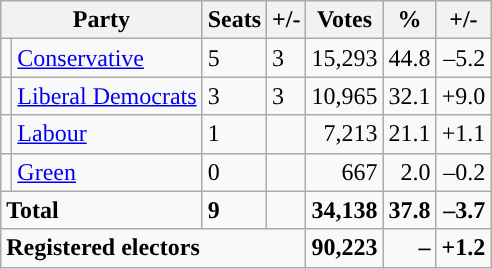<table class="wikitable sortable">
<tr>
<th colspan="2">Party</th>
<th>Seats</th>
<th>+/-</th>
<th>Votes</th>
<th>%</th>
<th>+/-</th>
</tr>
<tr>
<td style="background-color: "></td>
<td><a href='#'>Conservative</a></td>
<td>5</td>
<td> 3</td>
<td style="text-align:right;">15,293</td>
<td style="text-align:right;">44.8</td>
<td style="text-align:right;">–5.2</td>
</tr>
<tr>
<td style="background-color: "></td>
<td><a href='#'>Liberal Democrats</a></td>
<td>3</td>
<td> 3</td>
<td style="text-align:right;">10,965</td>
<td style="text-align:right;">32.1</td>
<td style="text-align:right;">+9.0</td>
</tr>
<tr>
<td style="background-color: "></td>
<td><a href='#'>Labour</a></td>
<td>1</td>
<td></td>
<td style="text-align:right;">7,213</td>
<td style="text-align:right;">21.1</td>
<td style="text-align:right;">+1.1</td>
</tr>
<tr>
<td style="background-color: "></td>
<td><a href='#'>Green</a></td>
<td>0</td>
<td></td>
<td style="text-align:right;">667</td>
<td style="text-align:right;">2.0</td>
<td style="text-align:right;">–0.2</td>
</tr>
<tr>
<td colspan="2"><strong>Total</strong></td>
<td><strong>9</strong></td>
<td></td>
<td style="text-align:right;"><strong>34,138</strong></td>
<td style="text-align:right;"><strong>37.8</strong></td>
<td style="text-align:right;"><strong>–3.7</strong></td>
</tr>
<tr>
<td colspan="4"><strong>Registered electors</strong></td>
<td style="text-align:right;"><strong>90,223</strong></td>
<td style="text-align:right;"><strong>–</strong></td>
<td style="text-align:right;"><strong>+1.2</strong></td>
</tr>
</table>
